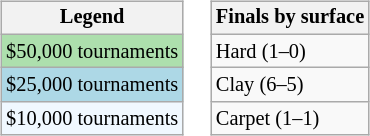<table>
<tr valign=top>
<td><br><table class=wikitable style="font-size:85%">
<tr>
<th>Legend</th>
</tr>
<tr style="background:#addfad;">
<td>$50,000 tournaments</td>
</tr>
<tr style="background:lightblue;">
<td>$25,000 tournaments</td>
</tr>
<tr style="background:#f0f8ff;">
<td>$10,000 tournaments</td>
</tr>
</table>
</td>
<td><br><table class=wikitable style="font-size:85%">
<tr>
<th>Finals by surface</th>
</tr>
<tr>
<td>Hard (1–0)</td>
</tr>
<tr>
<td>Clay (6–5)</td>
</tr>
<tr>
<td>Carpet (1–1)</td>
</tr>
</table>
</td>
</tr>
</table>
